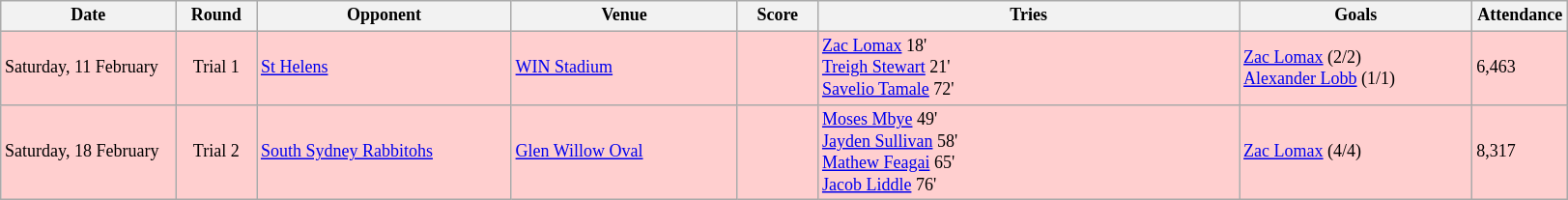<table class="wikitable" style="font-size:75%;">
<tr>
<th width="115">Date</th>
<th width="50">Round</th>
<th width="170">Opponent</th>
<th width="150">Venue</th>
<th width="50">Score</th>
<th width="285">Tries</th>
<th width="155">Goals</th>
<th width="60">Attendance</th>
</tr>
<tr bgcolor=#FFCFCF>
<td>Saturday, 11 February</td>
<td style="text-align:center;">Trial 1</td>
<td> <a href='#'>St Helens</a></td>
<td><a href='#'>WIN Stadium</a></td>
<td style="text-align:center;"></td>
<td><a href='#'>Zac Lomax</a> 18' <br> <a href='#'>Treigh Stewart</a> 21' <br> <a href='#'>Savelio Tamale</a> 72'</td>
<td><a href='#'>Zac Lomax</a> (2/2) <br> <a href='#'>Alexander Lobb</a> (1/1)</td>
<td>6,463</td>
</tr>
<tr bgcolor=#FFCFCF>
<td>Saturday, 18 February</td>
<td style="text-align:center;">Trial 2</td>
<td> <a href='#'>South Sydney Rabbitohs</a></td>
<td><a href='#'>Glen Willow Oval</a></td>
<td style="text-align:center;"></td>
<td><a href='#'>Moses Mbye</a> 49' <br> <a href='#'>Jayden Sullivan</a> 58' <br> <a href='#'>Mathew Feagai</a> 65' <br> <a href='#'>Jacob Liddle</a> 76'</td>
<td><a href='#'>Zac Lomax</a> (4/4)</td>
<td>8,317</td>
</tr>
</table>
